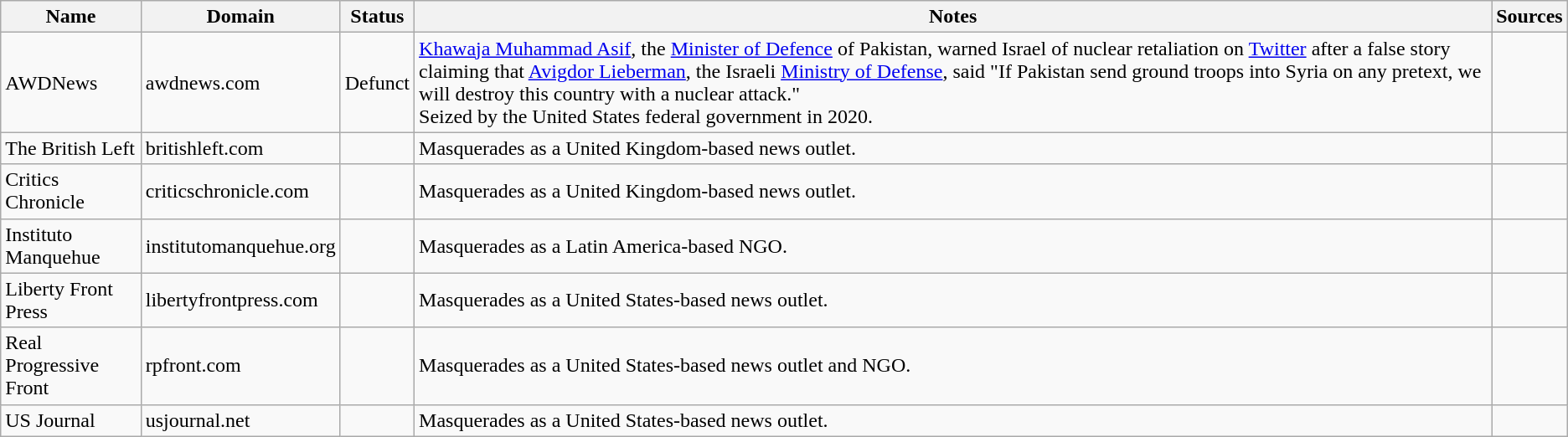<table class="wikitable sortable mw-collapsible">
<tr>
<th>Name</th>
<th>Domain</th>
<th>Status</th>
<th class="sortable">Notes</th>
<th class="unsortable">Sources</th>
</tr>
<tr>
<td>AWDNews</td>
<td>awdnews.com</td>
<td>Defunct</td>
<td><a href='#'>Khawaja Muhammad Asif</a>, the <a href='#'>Minister of Defence</a> of Pakistan, warned Israel of nuclear retaliation on <a href='#'>Twitter</a> after a false story claiming that <a href='#'>Avigdor Lieberman</a>, the Israeli <a href='#'>Ministry of Defense</a>, said "If Pakistan send ground troops into Syria on any pretext, we will destroy this country with a nuclear attack."<br>Seized by the United States federal government in 2020.</td>
<td></td>
</tr>
<tr>
<td>The British Left</td>
<td>britishleft.com</td>
<td></td>
<td>Masquerades as a United Kingdom-based news outlet.</td>
<td></td>
</tr>
<tr>
<td>Critics Chronicle</td>
<td>criticschronicle.com</td>
<td></td>
<td>Masquerades as a United Kingdom-based news outlet.</td>
<td></td>
</tr>
<tr>
<td>Instituto Manquehue</td>
<td>institutomanquehue.org</td>
<td></td>
<td>Masquerades as a Latin America-based NGO.</td>
<td></td>
</tr>
<tr>
<td>Liberty Front Press</td>
<td>libertyfrontpress.com</td>
<td></td>
<td>Masquerades as a United States-based news outlet.</td>
<td></td>
</tr>
<tr>
<td>Real Progressive Front</td>
<td>rpfront.com</td>
<td></td>
<td>Masquerades as a United States-based news outlet and NGO.</td>
<td></td>
</tr>
<tr>
<td>US Journal</td>
<td>usjournal.net</td>
<td></td>
<td>Masquerades as a United States-based news outlet.</td>
<td></td>
</tr>
</table>
